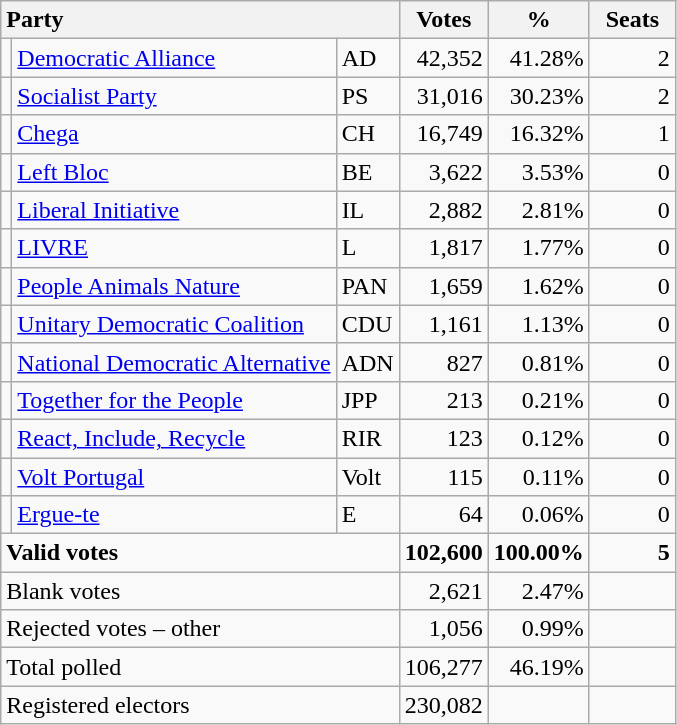<table class="wikitable" border="1" style="text-align:right;">
<tr>
<th style="text-align:left;" colspan=3>Party</th>
<th align=center width="50">Votes</th>
<th align=center width="50">%</th>
<th align=center width="50">Seats</th>
</tr>
<tr>
<td></td>
<td align=left><a href='#'>Democratic Alliance</a></td>
<td align=left>AD</td>
<td>42,352</td>
<td>41.28%</td>
<td>2</td>
</tr>
<tr>
<td></td>
<td align=left><a href='#'>Socialist Party</a></td>
<td align=left>PS</td>
<td>31,016</td>
<td>30.23%</td>
<td>2</td>
</tr>
<tr>
<td></td>
<td align=left><a href='#'>Chega</a></td>
<td align=left>CH</td>
<td>16,749</td>
<td>16.32%</td>
<td>1</td>
</tr>
<tr>
<td></td>
<td align=left><a href='#'>Left Bloc</a></td>
<td align=left>BE</td>
<td>3,622</td>
<td>3.53%</td>
<td>0</td>
</tr>
<tr>
<td></td>
<td align=left><a href='#'>Liberal Initiative</a></td>
<td align=left>IL</td>
<td>2,882</td>
<td>2.81%</td>
<td>0</td>
</tr>
<tr>
<td></td>
<td align=left><a href='#'>LIVRE</a></td>
<td align=left>L</td>
<td>1,817</td>
<td>1.77%</td>
<td>0</td>
</tr>
<tr>
<td></td>
<td align=left><a href='#'>People Animals Nature</a></td>
<td align=left>PAN</td>
<td>1,659</td>
<td>1.62%</td>
<td>0</td>
</tr>
<tr>
<td></td>
<td align=left style="white-space: nowrap;"><a href='#'>Unitary Democratic Coalition</a></td>
<td align=left>CDU</td>
<td>1,161</td>
<td>1.13%</td>
<td>0</td>
</tr>
<tr>
<td></td>
<td align=left><a href='#'>National Democratic Alternative</a></td>
<td align=left>ADN</td>
<td>827</td>
<td>0.81%</td>
<td>0</td>
</tr>
<tr>
<td></td>
<td align=left><a href='#'>Together for the People</a></td>
<td align=left>JPP</td>
<td>213</td>
<td>0.21%</td>
<td>0</td>
</tr>
<tr>
<td></td>
<td align=left><a href='#'>React, Include, Recycle</a></td>
<td align=left>RIR</td>
<td>123</td>
<td>0.12%</td>
<td>0</td>
</tr>
<tr>
<td></td>
<td align=left><a href='#'>Volt Portugal</a></td>
<td align=left>Volt</td>
<td>115</td>
<td>0.11%</td>
<td>0</td>
</tr>
<tr>
<td></td>
<td align=left><a href='#'>Ergue-te</a></td>
<td align=left>E</td>
<td>64</td>
<td>0.06%</td>
<td>0</td>
</tr>
<tr style="font-weight:bold">
<td align=left colspan=3>Valid votes</td>
<td>102,600</td>
<td>100.00%</td>
<td>5</td>
</tr>
<tr>
<td align=left colspan=3>Blank votes</td>
<td>2,621</td>
<td>2.47%</td>
<td></td>
</tr>
<tr>
<td align=left colspan=3>Rejected votes – other</td>
<td>1,056</td>
<td>0.99%</td>
<td></td>
</tr>
<tr>
<td align=left colspan=3>Total polled</td>
<td>106,277</td>
<td>46.19%</td>
<td></td>
</tr>
<tr>
<td align=left colspan=3>Registered electors</td>
<td>230,082</td>
<td></td>
<td></td>
</tr>
</table>
